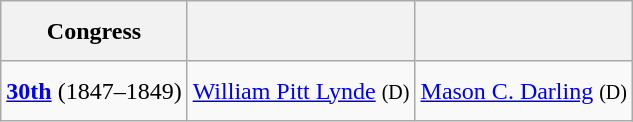<table class=wikitable style="text-align:center">
<tr style="height:2.5em">
<th>Congress</th>
<th></th>
<th></th>
</tr>
<tr style="height:2.5em">
<td><strong><a href='#'>30th</a></strong> (1847–1849)</td>
<td><a href='#'>William Pitt Lynde</a> <small>(D)</small></td>
<td><a href='#'>Mason C. Darling</a> <small>(D)</small></td>
</tr>
</table>
